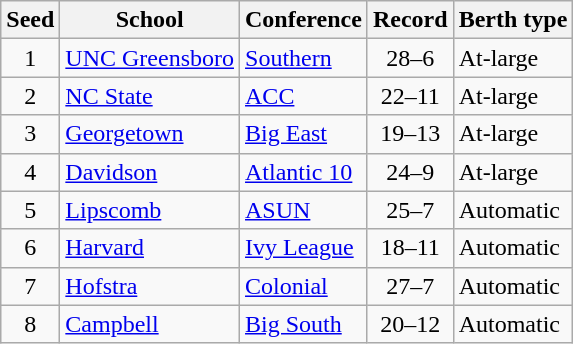<table class="wikitable sortable">
<tr>
<th>Seed</th>
<th>School</th>
<th>Conference</th>
<th>Record</th>
<th>Berth type</th>
</tr>
<tr>
<td align=center>1</td>
<td><a href='#'>UNC Greensboro</a></td>
<td><a href='#'>Southern</a></td>
<td align=center>28–6</td>
<td>At-large</td>
</tr>
<tr>
<td align=center>2</td>
<td><a href='#'>NC State</a></td>
<td><a href='#'>ACC</a></td>
<td align=center>22–11</td>
<td>At-large</td>
</tr>
<tr>
<td align=center>3</td>
<td><a href='#'>Georgetown</a></td>
<td><a href='#'>Big East</a></td>
<td align=center>19–13</td>
<td>At-large</td>
</tr>
<tr>
<td align=center>4</td>
<td><a href='#'>Davidson</a></td>
<td><a href='#'>Atlantic 10</a></td>
<td align=center>24–9</td>
<td>At-large</td>
</tr>
<tr>
<td align=center>5</td>
<td><a href='#'>Lipscomb</a></td>
<td><a href='#'>ASUN</a></td>
<td align=center>25–7</td>
<td>Automatic</td>
</tr>
<tr>
<td align=center>6</td>
<td><a href='#'>Harvard</a></td>
<td><a href='#'>Ivy League</a></td>
<td align=center>18–11</td>
<td>Automatic</td>
</tr>
<tr>
<td align=center>7</td>
<td><a href='#'>Hofstra</a></td>
<td><a href='#'>Colonial</a></td>
<td align=center>27–7</td>
<td>Automatic</td>
</tr>
<tr>
<td align=center>8</td>
<td><a href='#'>Campbell</a></td>
<td><a href='#'>Big South</a></td>
<td align=center>20–12</td>
<td>Automatic</td>
</tr>
</table>
